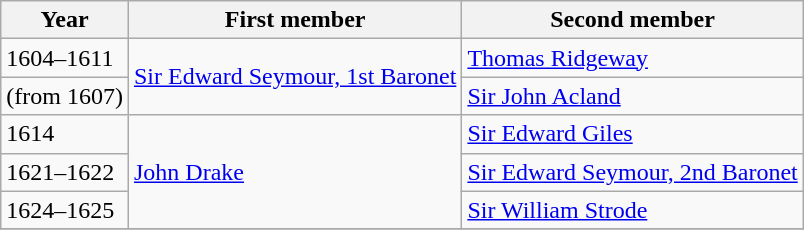<table class="wikitable">
<tr>
<th>Year</th>
<th>First member</th>
<th>Second member</th>
</tr>
<tr>
<td>1604–1611</td>
<td rowspan="2"><a href='#'>Sir Edward Seymour, 1st Baronet</a></td>
<td><a href='#'>Thomas Ridgeway</a></td>
</tr>
<tr>
<td>(from 1607)</td>
<td><a href='#'>Sir John Acland</a></td>
</tr>
<tr>
<td>1614</td>
<td rowspan="3"><a href='#'>John Drake</a></td>
<td><a href='#'>Sir Edward Giles</a></td>
</tr>
<tr>
<td>1621–1622</td>
<td><a href='#'>Sir Edward Seymour, 2nd Baronet</a></td>
</tr>
<tr>
<td>1624–1625</td>
<td><a href='#'>Sir William Strode</a></td>
</tr>
<tr>
</tr>
</table>
